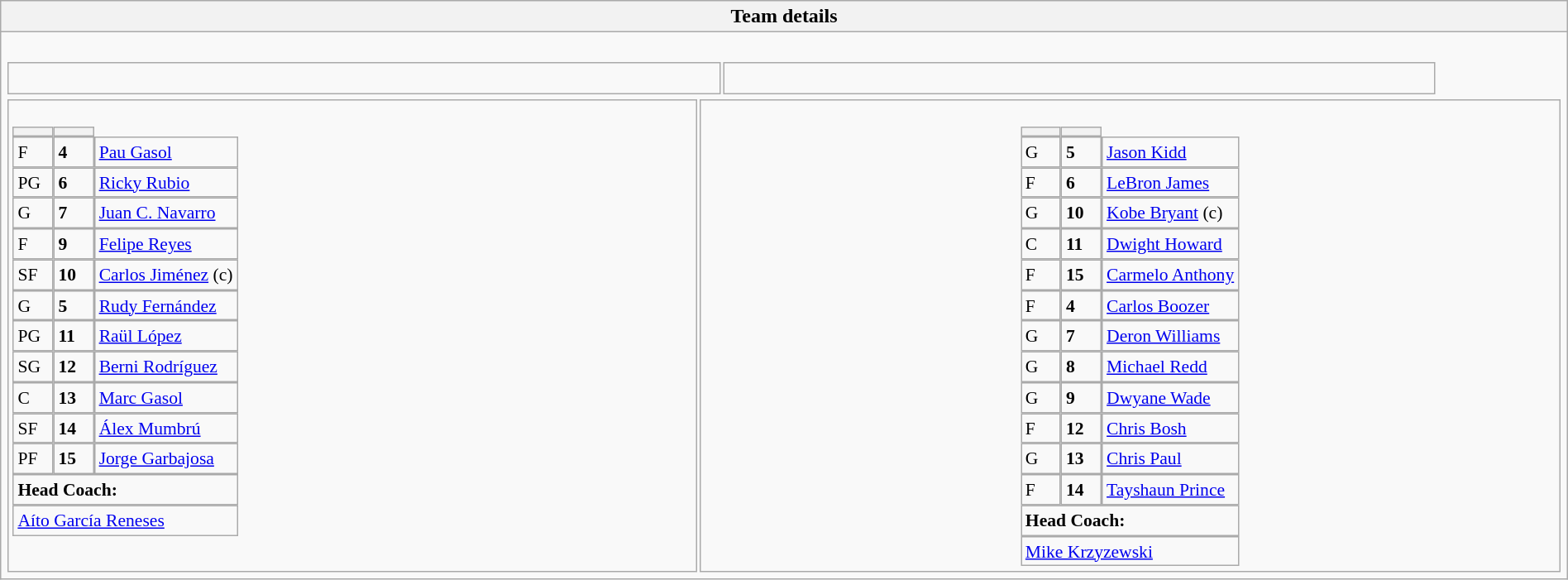<table style="width:100%" class="wikitable collapsible collapsed">
<tr>
<th>Team details</th>
</tr>
<tr>
<td><br><table width=92% |>
<tr>
<td><br></td>
<td><br></td>
</tr>
</table>
<table style="width:100%">
<tr>
<td style="vertical-align:top;width:40%"><br><table style="font-size:90%" cellspacing="0" cellpadding="0">
<tr>
<th width="25"></th>
<th width="25"></th>
</tr>
<tr>
<td>F</td>
<td><strong>4</strong></td>
<td><a href='#'>Pau Gasol</a></td>
</tr>
<tr>
<td>PG</td>
<td><strong>6</strong></td>
<td><a href='#'>Ricky Rubio</a></td>
</tr>
<tr>
<td>G</td>
<td><strong>7</strong></td>
<td><a href='#'>Juan C. Navarro</a></td>
</tr>
<tr>
<td>F</td>
<td><strong>9</strong></td>
<td><a href='#'>Felipe Reyes</a></td>
</tr>
<tr>
<td>SF</td>
<td><strong>10</strong></td>
<td><a href='#'>Carlos Jiménez</a> (c)<br></td>
</tr>
<tr>
<td>G</td>
<td><strong>5</strong></td>
<td><a href='#'>Rudy Fernández</a></td>
</tr>
<tr>
<td>PG</td>
<td><strong>11</strong></td>
<td><a href='#'>Raül López</a></td>
</tr>
<tr>
<td>SG</td>
<td><strong>12</strong></td>
<td><a href='#'>Berni Rodríguez</a></td>
</tr>
<tr>
<td>C</td>
<td><strong>13</strong></td>
<td><a href='#'>Marc Gasol</a></td>
</tr>
<tr>
<td>SF</td>
<td><strong>14</strong></td>
<td><a href='#'>Álex Mumbrú</a></td>
</tr>
<tr>
<td>PF</td>
<td><strong>15</strong></td>
<td><a href='#'>Jorge Garbajosa</a></td>
</tr>
<tr>
</tr>
<tr>
<td colspan=3><strong>Head Coach:</strong></td>
</tr>
<tr>
<td colspan=4> <a href='#'>Aíto García Reneses</a></td>
</tr>
</table>
</td>
<td valign="top" width="50%"><br><table cellspacing="0" cellpadding="0" style="font-size:90%;margin:auto">
<tr>
<th width="25"></th>
<th width="25"></th>
</tr>
<tr>
<td>G</td>
<td><strong>5</strong></td>
<td><a href='#'>Jason Kidd</a></td>
</tr>
<tr>
<td>F</td>
<td><strong>6</strong></td>
<td><a href='#'>LeBron James</a></td>
</tr>
<tr>
<td>G</td>
<td><strong>10</strong></td>
<td><a href='#'>Kobe Bryant</a> (c)</td>
</tr>
<tr>
<td>C</td>
<td><strong>11</strong></td>
<td><a href='#'>Dwight Howard</a></td>
</tr>
<tr>
<td>F</td>
<td><strong>15</strong></td>
<td><a href='#'>Carmelo Anthony</a><br></td>
</tr>
<tr>
<td>F</td>
<td><strong>4</strong></td>
<td><a href='#'>Carlos Boozer</a></td>
</tr>
<tr>
<td>G</td>
<td><strong>7</strong></td>
<td><a href='#'>Deron Williams</a></td>
</tr>
<tr>
<td>G</td>
<td><strong>8</strong></td>
<td><a href='#'>Michael Redd</a></td>
</tr>
<tr>
<td>G</td>
<td><strong>9</strong></td>
<td><a href='#'>Dwyane Wade</a></td>
</tr>
<tr>
<td>F</td>
<td><strong>12</strong></td>
<td><a href='#'>Chris Bosh</a></td>
</tr>
<tr>
<td>G</td>
<td><strong>13</strong></td>
<td><a href='#'>Chris Paul</a></td>
</tr>
<tr>
<td>F</td>
<td><strong>14</strong></td>
<td><a href='#'>Tayshaun Prince</a></td>
</tr>
<tr>
</tr>
<tr>
<td colspan=3><strong>Head Coach:</strong></td>
</tr>
<tr>
<td colspan=4> <a href='#'>Mike Krzyzewski</a></td>
</tr>
</table>
</td>
</tr>
</table>
</td>
</tr>
</table>
